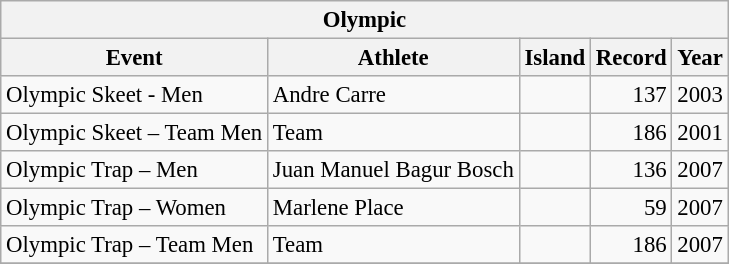<table class="wikitable" style="text-align: center; font-size:95%;">
<tr>
<th colspan=5>Olympic</th>
</tr>
<tr>
<th colspan=1>Event</th>
<th colspan=1>Athlete</th>
<th colspan=1>Island</th>
<th colspan=1>Record</th>
<th colspan=1>Year</th>
</tr>
<tr>
<td align="left">Olympic Skeet - Men</td>
<td align="left">Andre Carre</td>
<td></td>
<td align="right">137</td>
<td>2003</td>
</tr>
<tr>
<td align="left">Olympic Skeet – Team Men</td>
<td align="left">Team</td>
<td></td>
<td align="right">186</td>
<td>2001</td>
</tr>
<tr>
<td align="left">Olympic Trap – Men</td>
<td align="left">Juan Manuel Bagur Bosch</td>
<td></td>
<td align="right">136</td>
<td>2007</td>
</tr>
<tr>
<td align="left">Olympic Trap – Women</td>
<td align="left">Marlene Place</td>
<td></td>
<td align="right">59</td>
<td>2007</td>
</tr>
<tr>
<td align="left">Olympic Trap – Team Men</td>
<td align="left">Team</td>
<td></td>
<td align="right">186</td>
<td>2007</td>
</tr>
<tr>
</tr>
</table>
